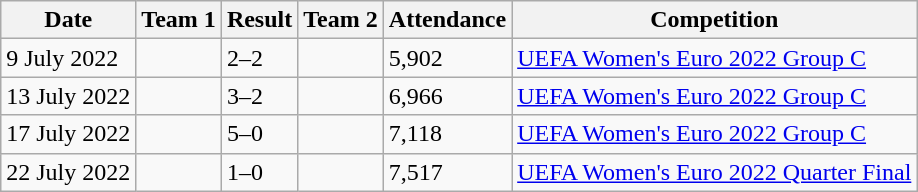<table class="wikitable">
<tr>
<th>Date</th>
<th>Team 1</th>
<th>Result</th>
<th>Team 2</th>
<th>Attendance</th>
<th>Competition</th>
</tr>
<tr>
<td>9 July 2022</td>
<td></td>
<td>2–2</td>
<td></td>
<td>5,902</td>
<td><a href='#'>UEFA Women's Euro 2022 Group C</a></td>
</tr>
<tr>
<td>13 July 2022</td>
<td></td>
<td>3–2</td>
<td></td>
<td>6,966</td>
<td><a href='#'>UEFA Women's Euro 2022 Group C</a></td>
</tr>
<tr>
<td>17 July 2022</td>
<td></td>
<td>5–0</td>
<td></td>
<td>7,118</td>
<td><a href='#'>UEFA Women's Euro 2022 Group C</a></td>
</tr>
<tr>
<td>22 July 2022</td>
<td></td>
<td>1–0</td>
<td></td>
<td>7,517</td>
<td><a href='#'>UEFA Women's Euro 2022 Quarter Final</a></td>
</tr>
</table>
